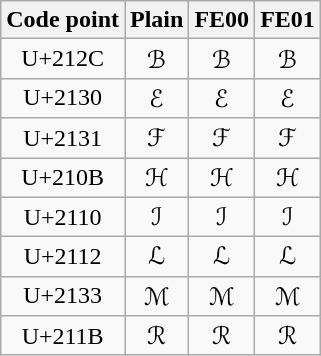<table class="wikitable sortable nounderlines" border="1" style="text-align: center; border-collapse:collapse">
<tr>
<th>Code point</th>
<th>Plain</th>
<th class="unsortable">FE00</th>
<th class="unsortable">FE01</th>
</tr>
<tr>
<td>U+212C</td>
<td>&#x212C;</td>
<td>&#x212C;&#xFE00;</td>
<td>&#x212C;&#xFE01;</td>
</tr>
<tr>
<td>U+2130</td>
<td>&#x2130;</td>
<td>&#x2130;&#xFE00;</td>
<td>&#x2130;&#xFE01;</td>
</tr>
<tr>
<td>U+2131</td>
<td>&#x2131;</td>
<td>&#x2131;&#xFE00;</td>
<td>&#x2131;&#xFE01;</td>
</tr>
<tr>
<td>U+210B</td>
<td>&#x210B;</td>
<td>&#x210B;&#xFE00;</td>
<td>&#x210B;&#xFE01;</td>
</tr>
<tr>
<td>U+2110</td>
<td>&#x2110;</td>
<td>&#x2110;&#xFE00;</td>
<td>&#x2110;&#xFE01;</td>
</tr>
<tr>
<td>U+2112</td>
<td>&#x2112;</td>
<td>&#x2112;&#xFE00;</td>
<td>&#x2112;&#xFE01;</td>
</tr>
<tr>
<td>U+2133</td>
<td>&#x2133;</td>
<td>&#x2133;&#xFE00;</td>
<td>&#x2133;&#xFE01;</td>
</tr>
<tr>
<td>U+211B</td>
<td>&#x211B;</td>
<td>&#x211B;&#xFE00;</td>
<td>&#x211B;&#xFE01;</td>
</tr>
</table>
